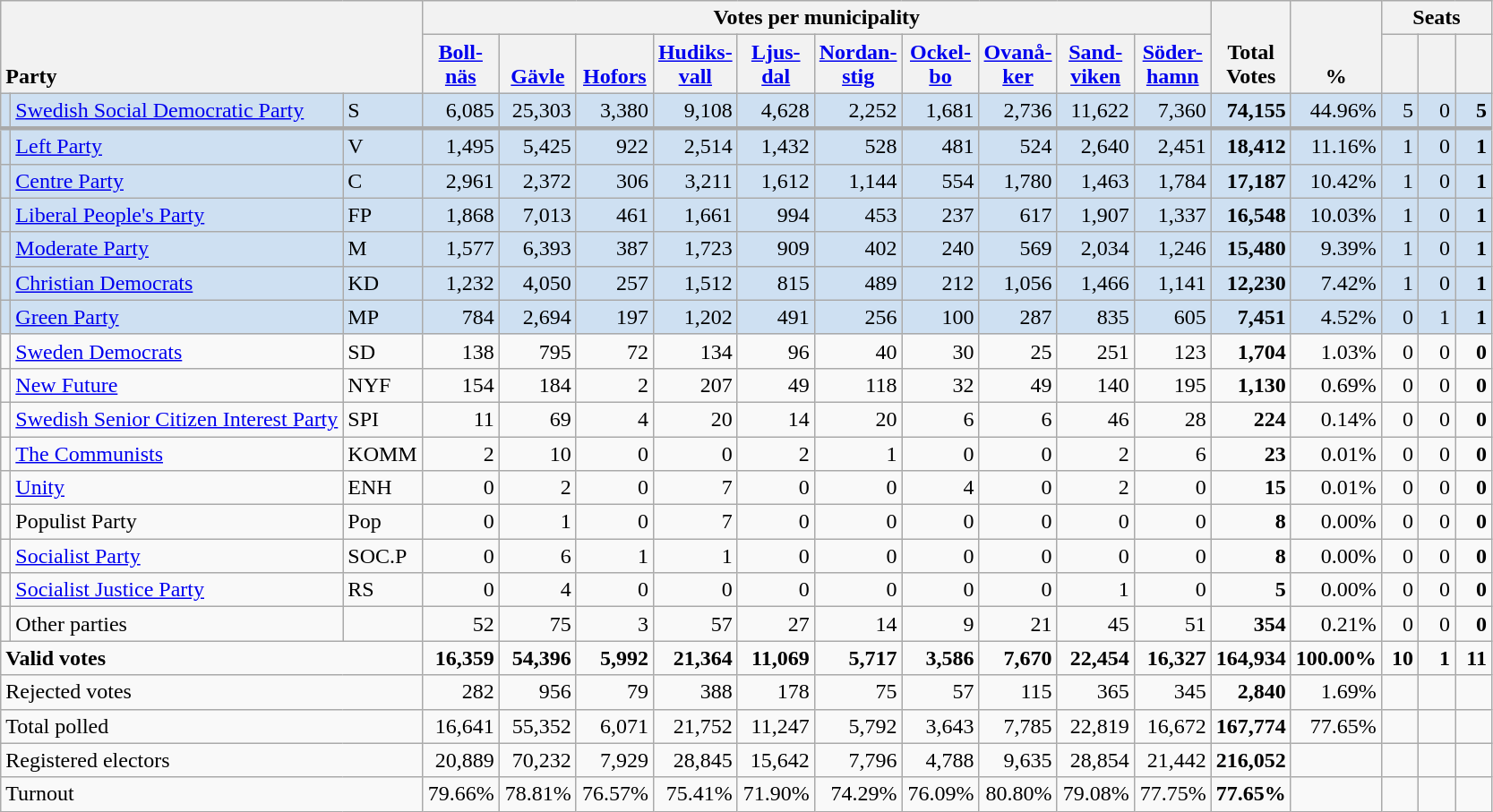<table class="wikitable" border="1" style="text-align:right;">
<tr>
<th style="text-align:left;" valign=bottom rowspan=2 colspan=3>Party</th>
<th colspan=10>Votes per municipality</th>
<th align=center valign=bottom rowspan=2 width="50">Total Votes</th>
<th align=center valign=bottom rowspan=2 width="50">%</th>
<th colspan=3>Seats</th>
</tr>
<tr>
<th align=center valign=bottom width="50"><a href='#'>Boll- näs</a></th>
<th align=center valign=bottom width="50"><a href='#'>Gävle</a></th>
<th align=center valign=bottom width="50"><a href='#'>Hofors</a></th>
<th align=center valign=bottom width="50"><a href='#'>Hudiks- vall</a></th>
<th align=center valign=bottom width="50"><a href='#'>Ljus- dal</a></th>
<th align=center valign=bottom width="50"><a href='#'>Nordan- stig</a></th>
<th align=center valign=bottom width="50"><a href='#'>Ockel- bo</a></th>
<th align=center valign=bottom width="50"><a href='#'>Ovanå- ker</a></th>
<th align=center valign=bottom width="50"><a href='#'>Sand- viken</a></th>
<th align=center valign=bottom width="50"><a href='#'>Söder- hamn</a></th>
<th align=center valign=bottom width="20"><small></small></th>
<th align=center valign=bottom width="20"><small><a href='#'></a></small></th>
<th align=center valign=bottom width="20"><small></small></th>
</tr>
<tr style="background:#CEE0F2;">
<td></td>
<td align=left style="white-space: nowrap;"><a href='#'>Swedish Social Democratic Party</a></td>
<td align=left>S</td>
<td>6,085</td>
<td>25,303</td>
<td>3,380</td>
<td>9,108</td>
<td>4,628</td>
<td>2,252</td>
<td>1,681</td>
<td>2,736</td>
<td>11,622</td>
<td>7,360</td>
<td><strong>74,155</strong></td>
<td>44.96%</td>
<td>5</td>
<td>0</td>
<td><strong>5</strong></td>
</tr>
<tr style="background:#CEE0F2; border-top:3px solid darkgray;">
<td></td>
<td align=left><a href='#'>Left Party</a></td>
<td align=left>V</td>
<td>1,495</td>
<td>5,425</td>
<td>922</td>
<td>2,514</td>
<td>1,432</td>
<td>528</td>
<td>481</td>
<td>524</td>
<td>2,640</td>
<td>2,451</td>
<td><strong>18,412</strong></td>
<td>11.16%</td>
<td>1</td>
<td>0</td>
<td><strong>1</strong></td>
</tr>
<tr style="background:#CEE0F2;">
<td></td>
<td align=left><a href='#'>Centre Party</a></td>
<td align=left>C</td>
<td>2,961</td>
<td>2,372</td>
<td>306</td>
<td>3,211</td>
<td>1,612</td>
<td>1,144</td>
<td>554</td>
<td>1,780</td>
<td>1,463</td>
<td>1,784</td>
<td><strong>17,187</strong></td>
<td>10.42%</td>
<td>1</td>
<td>0</td>
<td><strong>1</strong></td>
</tr>
<tr style="background:#CEE0F2;">
<td></td>
<td align=left><a href='#'>Liberal People's Party</a></td>
<td align=left>FP</td>
<td>1,868</td>
<td>7,013</td>
<td>461</td>
<td>1,661</td>
<td>994</td>
<td>453</td>
<td>237</td>
<td>617</td>
<td>1,907</td>
<td>1,337</td>
<td><strong>16,548</strong></td>
<td>10.03%</td>
<td>1</td>
<td>0</td>
<td><strong>1</strong></td>
</tr>
<tr style="background:#CEE0F2;">
<td></td>
<td align=left><a href='#'>Moderate Party</a></td>
<td align=left>M</td>
<td>1,577</td>
<td>6,393</td>
<td>387</td>
<td>1,723</td>
<td>909</td>
<td>402</td>
<td>240</td>
<td>569</td>
<td>2,034</td>
<td>1,246</td>
<td><strong>15,480</strong></td>
<td>9.39%</td>
<td>1</td>
<td>0</td>
<td><strong>1</strong></td>
</tr>
<tr style="background:#CEE0F2;">
<td></td>
<td align=left><a href='#'>Christian Democrats</a></td>
<td align=left>KD</td>
<td>1,232</td>
<td>4,050</td>
<td>257</td>
<td>1,512</td>
<td>815</td>
<td>489</td>
<td>212</td>
<td>1,056</td>
<td>1,466</td>
<td>1,141</td>
<td><strong>12,230</strong></td>
<td>7.42%</td>
<td>1</td>
<td>0</td>
<td><strong>1</strong></td>
</tr>
<tr style="background:#CEE0F2;">
<td></td>
<td align=left><a href='#'>Green Party</a></td>
<td align=left>MP</td>
<td>784</td>
<td>2,694</td>
<td>197</td>
<td>1,202</td>
<td>491</td>
<td>256</td>
<td>100</td>
<td>287</td>
<td>835</td>
<td>605</td>
<td><strong>7,451</strong></td>
<td>4.52%</td>
<td>0</td>
<td>1</td>
<td><strong>1</strong></td>
</tr>
<tr>
<td></td>
<td align=left><a href='#'>Sweden Democrats</a></td>
<td align=left>SD</td>
<td>138</td>
<td>795</td>
<td>72</td>
<td>134</td>
<td>96</td>
<td>40</td>
<td>30</td>
<td>25</td>
<td>251</td>
<td>123</td>
<td><strong>1,704</strong></td>
<td>1.03%</td>
<td>0</td>
<td>0</td>
<td><strong>0</strong></td>
</tr>
<tr>
<td></td>
<td align=left><a href='#'>New Future</a></td>
<td align=left>NYF</td>
<td>154</td>
<td>184</td>
<td>2</td>
<td>207</td>
<td>49</td>
<td>118</td>
<td>32</td>
<td>49</td>
<td>140</td>
<td>195</td>
<td><strong>1,130</strong></td>
<td>0.69%</td>
<td>0</td>
<td>0</td>
<td><strong>0</strong></td>
</tr>
<tr>
<td></td>
<td align=left><a href='#'>Swedish Senior Citizen Interest Party</a></td>
<td align=left>SPI</td>
<td>11</td>
<td>69</td>
<td>4</td>
<td>20</td>
<td>14</td>
<td>20</td>
<td>6</td>
<td>6</td>
<td>46</td>
<td>28</td>
<td><strong>224</strong></td>
<td>0.14%</td>
<td>0</td>
<td>0</td>
<td><strong>0</strong></td>
</tr>
<tr>
<td></td>
<td align=left><a href='#'>The Communists</a></td>
<td align=left>KOMM</td>
<td>2</td>
<td>10</td>
<td>0</td>
<td>0</td>
<td>2</td>
<td>1</td>
<td>0</td>
<td>0</td>
<td>2</td>
<td>6</td>
<td><strong>23</strong></td>
<td>0.01%</td>
<td>0</td>
<td>0</td>
<td><strong>0</strong></td>
</tr>
<tr>
<td></td>
<td align=left><a href='#'>Unity</a></td>
<td align=left>ENH</td>
<td>0</td>
<td>2</td>
<td>0</td>
<td>7</td>
<td>0</td>
<td>0</td>
<td>4</td>
<td>0</td>
<td>2</td>
<td>0</td>
<td><strong>15</strong></td>
<td>0.01%</td>
<td>0</td>
<td>0</td>
<td><strong>0</strong></td>
</tr>
<tr>
<td></td>
<td align=left>Populist Party</td>
<td align=left>Pop</td>
<td>0</td>
<td>1</td>
<td>0</td>
<td>7</td>
<td>0</td>
<td>0</td>
<td>0</td>
<td>0</td>
<td>0</td>
<td>0</td>
<td><strong>8</strong></td>
<td>0.00%</td>
<td>0</td>
<td>0</td>
<td><strong>0</strong></td>
</tr>
<tr>
<td></td>
<td align=left><a href='#'>Socialist Party</a></td>
<td align=left>SOC.P</td>
<td>0</td>
<td>6</td>
<td>1</td>
<td>1</td>
<td>0</td>
<td>0</td>
<td>0</td>
<td>0</td>
<td>0</td>
<td>0</td>
<td><strong>8</strong></td>
<td>0.00%</td>
<td>0</td>
<td>0</td>
<td><strong>0</strong></td>
</tr>
<tr>
<td></td>
<td align=left><a href='#'>Socialist Justice Party</a></td>
<td align=left>RS</td>
<td>0</td>
<td>4</td>
<td>0</td>
<td>0</td>
<td>0</td>
<td>0</td>
<td>0</td>
<td>0</td>
<td>1</td>
<td>0</td>
<td><strong>5</strong></td>
<td>0.00%</td>
<td>0</td>
<td>0</td>
<td><strong>0</strong></td>
</tr>
<tr>
<td></td>
<td align=left>Other parties</td>
<td></td>
<td>52</td>
<td>75</td>
<td>3</td>
<td>57</td>
<td>27</td>
<td>14</td>
<td>9</td>
<td>21</td>
<td>45</td>
<td>51</td>
<td><strong>354</strong></td>
<td>0.21%</td>
<td>0</td>
<td>0</td>
<td><strong>0</strong></td>
</tr>
<tr style="font-weight:bold">
<td align=left colspan=3>Valid votes</td>
<td>16,359</td>
<td>54,396</td>
<td>5,992</td>
<td>21,364</td>
<td>11,069</td>
<td>5,717</td>
<td>3,586</td>
<td>7,670</td>
<td>22,454</td>
<td>16,327</td>
<td>164,934</td>
<td>100.00%</td>
<td>10</td>
<td>1</td>
<td>11</td>
</tr>
<tr>
<td align=left colspan=3>Rejected votes</td>
<td>282</td>
<td>956</td>
<td>79</td>
<td>388</td>
<td>178</td>
<td>75</td>
<td>57</td>
<td>115</td>
<td>365</td>
<td>345</td>
<td><strong>2,840</strong></td>
<td>1.69%</td>
<td></td>
<td></td>
<td></td>
</tr>
<tr>
<td align=left colspan=3>Total polled</td>
<td>16,641</td>
<td>55,352</td>
<td>6,071</td>
<td>21,752</td>
<td>11,247</td>
<td>5,792</td>
<td>3,643</td>
<td>7,785</td>
<td>22,819</td>
<td>16,672</td>
<td><strong>167,774</strong></td>
<td>77.65%</td>
<td></td>
<td></td>
<td></td>
</tr>
<tr>
<td align=left colspan=3>Registered electors</td>
<td>20,889</td>
<td>70,232</td>
<td>7,929</td>
<td>28,845</td>
<td>15,642</td>
<td>7,796</td>
<td>4,788</td>
<td>9,635</td>
<td>28,854</td>
<td>21,442</td>
<td><strong>216,052</strong></td>
<td></td>
<td></td>
<td></td>
<td></td>
</tr>
<tr>
<td align=left colspan=3>Turnout</td>
<td>79.66%</td>
<td>78.81%</td>
<td>76.57%</td>
<td>75.41%</td>
<td>71.90%</td>
<td>74.29%</td>
<td>76.09%</td>
<td>80.80%</td>
<td>79.08%</td>
<td>77.75%</td>
<td><strong>77.65%</strong></td>
<td></td>
<td></td>
<td></td>
<td></td>
</tr>
</table>
